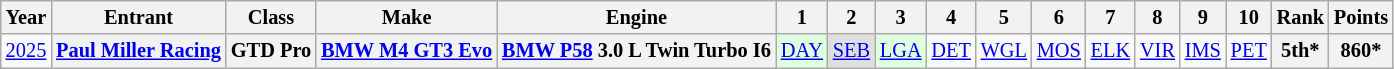<table class="wikitable" style="text-align:center; font-size:85%">
<tr>
<th>Year</th>
<th>Entrant</th>
<th>Class</th>
<th>Make</th>
<th>Engine</th>
<th>1</th>
<th>2</th>
<th>3</th>
<th>4</th>
<th>5</th>
<th>6</th>
<th>7</th>
<th>8</th>
<th>9</th>
<th>10</th>
<th>Rank</th>
<th>Points</th>
</tr>
<tr>
<td><a href='#'>2025</a></td>
<th><a href='#'>Paul Miller Racing</a></th>
<th>GTD Pro</th>
<th><a href='#'>BMW M4 GT3 Evo</a></th>
<th><a href='#'>BMW P58</a> 3.0 L Twin Turbo I6</th>
<td style="background:#DFFFDF;"><a href='#'>DAY</a><br></td>
<td style="background:#DFDFDF;"><a href='#'>SEB</a><br></td>
<td style="background:#DFFFDF;"><a href='#'>LGA</a><br></td>
<td style="background:#;"><a href='#'>DET</a><br></td>
<td style="background:#;"><a href='#'>WGL</a><br></td>
<td style="background:#;"><a href='#'>MOS</a><br></td>
<td style="background:#;"><a href='#'>ELK</a><br></td>
<td style="background:#;"><a href='#'>VIR</a><br></td>
<td style="background:#;"><a href='#'>IMS</a><br></td>
<td style="background:#;"><a href='#'>PET</a><br></td>
<th>5th*</th>
<th>860*</th>
</tr>
</table>
